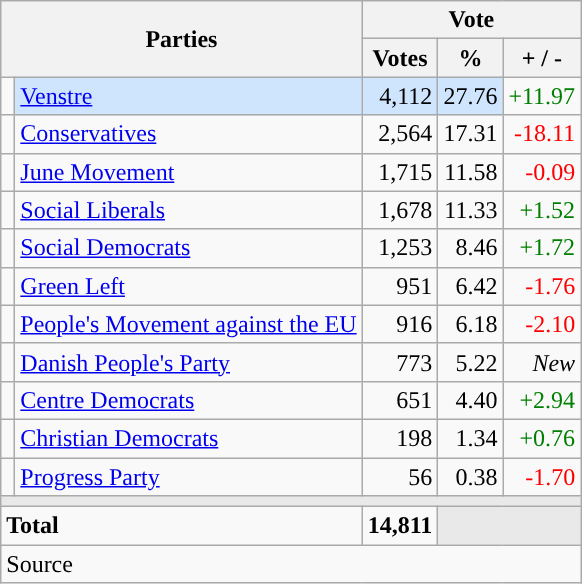<table class="wikitable" style="text-align:right;">
<tr>
<th style="text-align:centre;" rowspan="2" colspan="2" width="225">Parties</th>
<th colspan="3">Vote</th>
</tr>
<tr>
<th width="15">Votes</th>
<th width="15">%</th>
<th width="15">+ / -</th>
</tr>
<tr>
<td width="2" style="color:inherit;background:"></td>
<td bgcolor=#cfe5fe   align="left"><a href='#'>Venstre</a></td>
<td bgcolor=#cfe5fe>4,112</td>
<td bgcolor=#cfe5fe>27.76</td>
<td style=color:green;>+11.97</td>
</tr>
<tr>
<td width="2" style="color:inherit;background:"></td>
<td align="left"><a href='#'>Conservatives</a></td>
<td>2,564</td>
<td>17.31</td>
<td style=color:red;>-18.11</td>
</tr>
<tr>
<td width="2" style="color:inherit;background:"></td>
<td align="left"><a href='#'>June Movement</a></td>
<td>1,715</td>
<td>11.58</td>
<td style=color:red;>-0.09</td>
</tr>
<tr>
<td width="2" style="color:inherit;background:"></td>
<td align="left"><a href='#'>Social Liberals</a></td>
<td>1,678</td>
<td>11.33</td>
<td style=color:green;>+1.52</td>
</tr>
<tr>
<td width="2" style="color:inherit;background:"></td>
<td align="left"><a href='#'>Social Democrats</a></td>
<td>1,253</td>
<td>8.46</td>
<td style=color:green;>+1.72</td>
</tr>
<tr>
<td width="2" style="color:inherit;background:"></td>
<td align="left"><a href='#'>Green Left</a></td>
<td>951</td>
<td>6.42</td>
<td style=color:red;>-1.76</td>
</tr>
<tr>
<td width="2" style="color:inherit;background:"></td>
<td align="left"><a href='#'>People's Movement against the EU</a></td>
<td>916</td>
<td>6.18</td>
<td style=color:red;>-2.10</td>
</tr>
<tr>
<td width="2" style="color:inherit;background:"></td>
<td align="left"><a href='#'>Danish People's Party</a></td>
<td>773</td>
<td>5.22</td>
<td><em>New</em></td>
</tr>
<tr>
<td width="2" style="color:inherit;background:"></td>
<td align="left"><a href='#'>Centre Democrats</a></td>
<td>651</td>
<td>4.40</td>
<td style=color:green;>+2.94</td>
</tr>
<tr>
<td width="2" style="color:inherit;background:"></td>
<td align="left"><a href='#'>Christian Democrats</a></td>
<td>198</td>
<td>1.34</td>
<td style=color:green;>+0.76</td>
</tr>
<tr>
<td width="2" style="color:inherit;background:"></td>
<td align="left"><a href='#'>Progress Party</a></td>
<td>56</td>
<td>0.38</td>
<td style=color:red;>-1.70</td>
</tr>
<tr>
<td colspan="7" bgcolor="#E9E9E9"></td>
</tr>
<tr>
<td align="left" colspan="2"><strong>Total</strong></td>
<td><strong>14,811</strong></td>
<td bgcolor="#E9E9E9" colspan="2"></td>
</tr>
<tr>
<td align="left" colspan="6">Source</td>
</tr>
</table>
